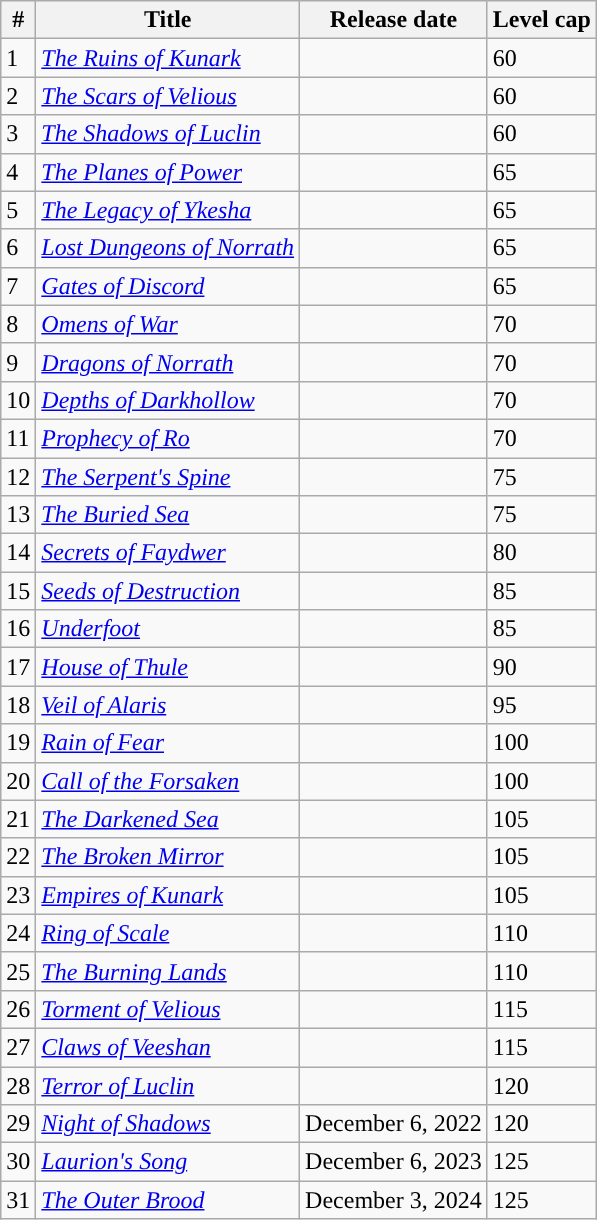<table class="wikitable sortable">
<tr>
<th>#</th>
<th>Title</th>
<th>Release date</th>
<th>Level cap</th>
</tr>
<tr>
<td>1</td>
<td data-sort-value="Ruins of Kunark"><em><a href='#'>The Ruins of Kunark</a></em></td>
<td></td>
<td>60</td>
</tr>
<tr>
<td>2</td>
<td data-sort-value="Scars of Velious"><em><a href='#'>The Scars of Velious</a></em></td>
<td></td>
<td>60</td>
</tr>
<tr>
<td>3</td>
<td data-sort-value="Shadows of Luclin"><em><a href='#'>The Shadows of Luclin</a></em></td>
<td></td>
<td>60</td>
</tr>
<tr>
<td>4</td>
<td data-sort-value="Planes of Power"><em><a href='#'>The Planes of Power</a></em></td>
<td></td>
<td>65</td>
</tr>
<tr>
<td>5</td>
<td data-sort-value="Legacy of the Ykesha"><em><a href='#'>The Legacy of Ykesha</a></em></td>
<td></td>
<td>65</td>
</tr>
<tr>
<td>6</td>
<td><em><a href='#'>Lost Dungeons of Norrath</a></em></td>
<td></td>
<td>65</td>
</tr>
<tr>
<td>7</td>
<td><em><a href='#'>Gates of Discord</a></em></td>
<td></td>
<td>65</td>
</tr>
<tr>
<td>8</td>
<td><em><a href='#'>Omens of War</a></em></td>
<td></td>
<td>70</td>
</tr>
<tr>
<td>9</td>
<td><em><a href='#'>Dragons of Norrath</a></em></td>
<td></td>
<td>70</td>
</tr>
<tr>
<td>10</td>
<td><em><a href='#'>Depths of Darkhollow</a></em></td>
<td></td>
<td>70</td>
</tr>
<tr>
<td>11</td>
<td><em><a href='#'>Prophecy of Ro</a></em></td>
<td></td>
<td>70</td>
</tr>
<tr>
<td>12</td>
<td data-sort-value="Serpent's Spine"><em><a href='#'>The Serpent's Spine</a></em></td>
<td></td>
<td>75</td>
</tr>
<tr>
<td>13</td>
<td data-sort-value="Buried Sea"><em><a href='#'>The Buried Sea</a></em></td>
<td></td>
<td>75</td>
</tr>
<tr>
<td>14</td>
<td><em><a href='#'>Secrets of Faydwer</a></em></td>
<td></td>
<td>80</td>
</tr>
<tr>
<td>15</td>
<td><em><a href='#'>Seeds of Destruction</a></em></td>
<td></td>
<td>85</td>
</tr>
<tr>
<td>16</td>
<td><em><a href='#'>Underfoot</a></em></td>
<td></td>
<td>85</td>
</tr>
<tr>
<td>17</td>
<td><em><a href='#'>House of Thule</a></em></td>
<td></td>
<td>90</td>
</tr>
<tr>
<td>18</td>
<td><em><a href='#'>Veil of Alaris</a></em></td>
<td></td>
<td>95</td>
</tr>
<tr>
<td>19</td>
<td><em><a href='#'>Rain of Fear</a></em></td>
<td></td>
<td>100</td>
</tr>
<tr>
<td>20</td>
<td><em><a href='#'>Call of the Forsaken</a></em></td>
<td></td>
<td>100</td>
</tr>
<tr>
<td>21</td>
<td data-sort-value="Darkened Sea"><em><a href='#'>The Darkened Sea</a></em></td>
<td></td>
<td>105</td>
</tr>
<tr>
<td>22</td>
<td data-sort-value="Broken Mirror"><em><a href='#'>The Broken Mirror</a></em></td>
<td></td>
<td>105</td>
</tr>
<tr>
<td>23</td>
<td><em><a href='#'>Empires of Kunark</a></em></td>
<td></td>
<td>105</td>
</tr>
<tr>
<td>24</td>
<td><em><a href='#'>Ring of Scale</a></em></td>
<td></td>
<td>110</td>
</tr>
<tr>
<td>25</td>
<td data-sort-value="Burning Lands: The Burning Lands"><em><a href='#'>The Burning Lands</a></em></td>
<td></td>
<td>110</td>
</tr>
<tr>
<td>26</td>
<td><em><a href='#'>Torment of Velious</a></em></td>
<td></td>
<td>115</td>
</tr>
<tr>
<td>27</td>
<td><em><a href='#'>Claws of Veeshan</a></em></td>
<td></td>
<td>115</td>
</tr>
<tr>
<td>28</td>
<td><em><a href='#'>Terror of Luclin</a></em></td>
<td></td>
<td>120</td>
</tr>
<tr>
<td>29</td>
<td><em><a href='#'>Night of Shadows</a></em></td>
<td>December 6, 2022</td>
<td>120</td>
</tr>
<tr>
<td>30</td>
<td><em><a href='#'>Laurion's Song</a></em></td>
<td>December 6, 2023</td>
<td>125</td>
</tr>
<tr>
<td>31</td>
<td data-sort-value="Outer Brood"><em><a href='#'>The Outer Brood</a></em></td>
<td>December 3, 2024</td>
<td>125</td>
</tr>
</table>
